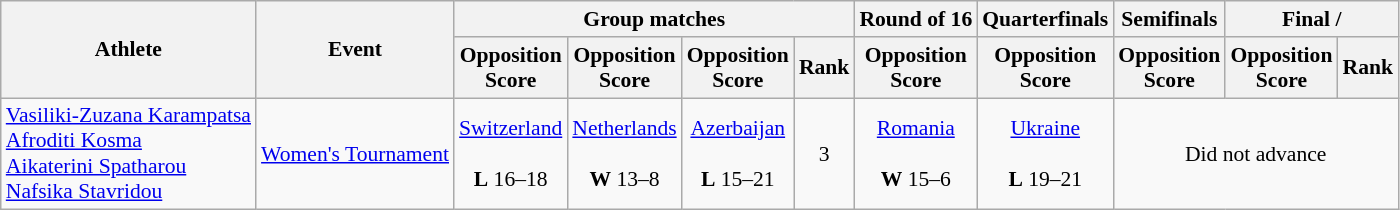<table class=wikitable style="font-size:90%">
<tr>
<th rowspan="2">Athlete</th>
<th rowspan="2">Event</th>
<th colspan="4">Group matches</th>
<th>Round of 16</th>
<th>Quarterfinals</th>
<th>Semifinals</th>
<th colspan=2>Final / </th>
</tr>
<tr>
<th>Opposition<br>Score</th>
<th>Opposition<br>Score</th>
<th>Opposition<br>Score</th>
<th>Rank</th>
<th>Opposition<br>Score</th>
<th>Opposition<br>Score</th>
<th>Opposition<br>Score</th>
<th>Opposition<br>Score</th>
<th>Rank</th>
</tr>
<tr align=center>
<td align=left><a href='#'>Vasiliki-Zuzana Karampatsa</a><br><a href='#'>Afroditi Kosma</a><br><a href='#'>Aikaterini Spatharou</a><br><a href='#'>Nafsika Stavridou</a></td>
<td align=left><a href='#'>Women's Tournament</a></td>
<td><a href='#'>Switzerland</a><br><br><strong>L</strong> 16–18</td>
<td><a href='#'>Netherlands</a><br><br><strong>W</strong> 13–8</td>
<td><a href='#'>Azerbaijan</a><br><br><strong>L</strong> 15–21</td>
<td>3</td>
<td><a href='#'>Romania</a><br><br><strong>W</strong> 15–6</td>
<td><a href='#'>Ukraine</a><br><br><strong>L</strong> 19–21</td>
<td colspan=3>Did not advance</td>
</tr>
</table>
